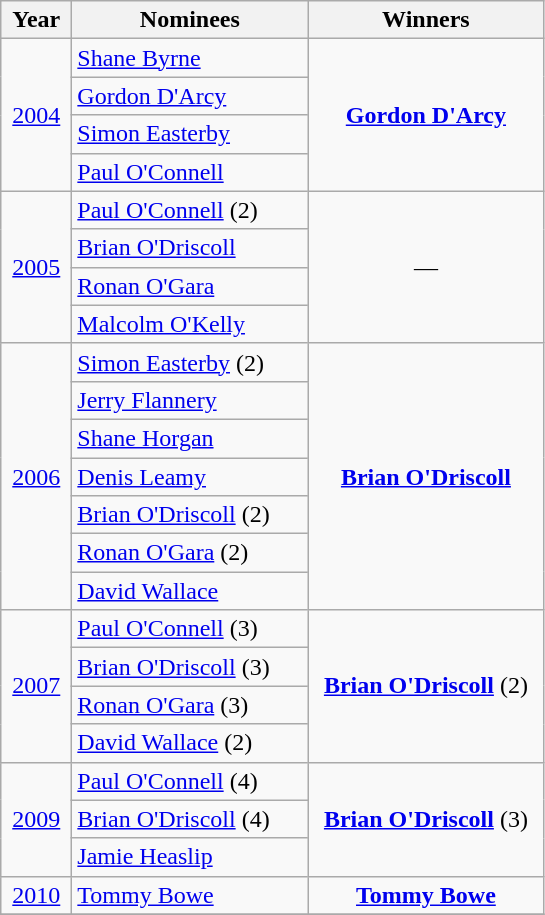<table class="wikitable">
<tr>
<th width=40>Year</th>
<th width=150>Nominees</th>
<th width=150>Winners</th>
</tr>
<tr>
<td align=center rowspan=4><a href='#'>2004</a></td>
<td><a href='#'>Shane Byrne</a></td>
<td align=center rowspan=4><strong><a href='#'>Gordon D'Arcy</a></strong></td>
</tr>
<tr>
<td><a href='#'>Gordon D'Arcy</a></td>
</tr>
<tr>
<td><a href='#'>Simon Easterby</a></td>
</tr>
<tr>
<td><a href='#'>Paul O'Connell</a></td>
</tr>
<tr>
<td align=center rowspan=4><a href='#'>2005</a></td>
<td><a href='#'>Paul O'Connell</a> (2)</td>
<td align=center rowspan=4>—</td>
</tr>
<tr>
<td><a href='#'>Brian O'Driscoll</a></td>
</tr>
<tr>
<td><a href='#'>Ronan O'Gara</a></td>
</tr>
<tr>
<td><a href='#'>Malcolm O'Kelly</a></td>
</tr>
<tr>
<td align=center rowspan=7><a href='#'>2006</a></td>
<td><a href='#'>Simon Easterby</a> (2)</td>
<td align=center rowspan=7><strong><a href='#'>Brian O'Driscoll</a></strong></td>
</tr>
<tr>
<td><a href='#'>Jerry Flannery</a></td>
</tr>
<tr>
<td><a href='#'>Shane Horgan</a></td>
</tr>
<tr>
<td><a href='#'>Denis Leamy</a></td>
</tr>
<tr>
<td><a href='#'>Brian O'Driscoll</a> (2)</td>
</tr>
<tr>
<td><a href='#'>Ronan O'Gara</a> (2)</td>
</tr>
<tr>
<td><a href='#'>David Wallace</a></td>
</tr>
<tr>
<td align=center rowspan=4><a href='#'>2007</a></td>
<td><a href='#'>Paul O'Connell</a> (3)</td>
<td align=center rowspan=4><strong><a href='#'>Brian O'Driscoll</a></strong> (2)</td>
</tr>
<tr>
<td><a href='#'>Brian O'Driscoll</a> (3)</td>
</tr>
<tr>
<td><a href='#'>Ronan O'Gara</a> (3)</td>
</tr>
<tr>
<td><a href='#'>David Wallace</a> (2)</td>
</tr>
<tr>
<td align=center rowspan=3><a href='#'>2009</a></td>
<td><a href='#'>Paul O'Connell</a> (4)</td>
<td align=center rowspan=3><strong><a href='#'>Brian O'Driscoll</a></strong> (3)</td>
</tr>
<tr>
<td><a href='#'>Brian O'Driscoll</a> (4)</td>
</tr>
<tr>
<td><a href='#'>Jamie Heaslip</a></td>
</tr>
<tr>
<td align=center><a href='#'>2010</a></td>
<td><a href='#'>Tommy Bowe</a></td>
<td align=center><strong><a href='#'>Tommy Bowe</a></strong></td>
</tr>
<tr>
</tr>
</table>
